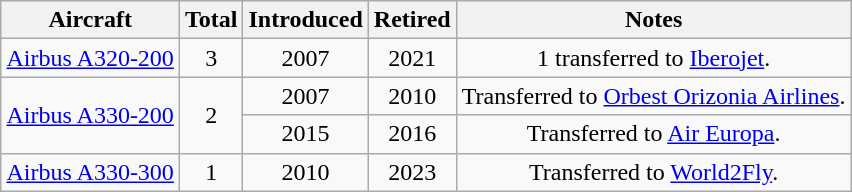<table class="wikitable" style="margin:0.5em auto; text-align:center">
<tr>
<th>Aircraft</th>
<th>Total</th>
<th>Introduced</th>
<th>Retired</th>
<th>Notes</th>
</tr>
<tr>
<td><a href='#'>Airbus A320-200</a></td>
<td>3</td>
<td>2007</td>
<td>2021</td>
<td>1 transferred to <a href='#'>Iberojet</a>.</td>
</tr>
<tr>
<td rowspan=2><a href='#'>Airbus A330-200</a></td>
<td rowspan=2>2</td>
<td>2007</td>
<td>2010</td>
<td>Transferred to <a href='#'>Orbest Orizonia Airlines</a>.</td>
</tr>
<tr>
<td>2015</td>
<td>2016</td>
<td>Transferred to <a href='#'>Air Europa</a>.</td>
</tr>
<tr>
<td><a href='#'>Airbus A330-300</a></td>
<td>1</td>
<td>2010</td>
<td>2023</td>
<td>Transferred to <a href='#'>World2Fly</a>.</td>
</tr>
</table>
